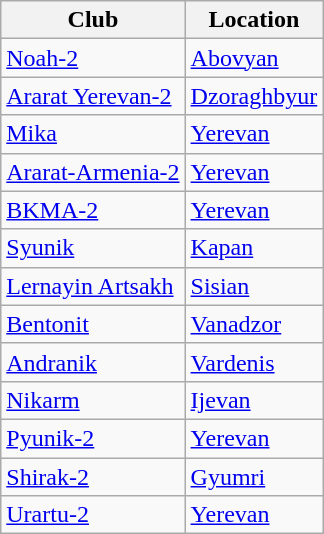<table class="wikitable sortable">
<tr>
<th>Club</th>
<th>Location</th>
</tr>
<tr>
<td><a href='#'>Noah-2</a></td>
<td><a href='#'>Abovyan</a></td>
</tr>
<tr>
<td><a href='#'>Ararat Yerevan-2</a></td>
<td><a href='#'>Dzoraghbyur</a></td>
</tr>
<tr>
<td><a href='#'>Mika</a></td>
<td><a href='#'>Yerevan</a></td>
</tr>
<tr>
<td><a href='#'>Ararat-Armenia-2</a></td>
<td><a href='#'>Yerevan</a></td>
</tr>
<tr>
<td><a href='#'>BKMA-2</a></td>
<td><a href='#'>Yerevan</a></td>
</tr>
<tr>
<td><a href='#'>Syunik</a></td>
<td><a href='#'>Kapan</a></td>
</tr>
<tr>
<td><a href='#'>Lernayin Artsakh</a></td>
<td><a href='#'>Sisian</a></td>
</tr>
<tr>
<td><a href='#'>Bentonit</a></td>
<td><a href='#'>Vanadzor</a></td>
</tr>
<tr>
<td><a href='#'>Andranik</a></td>
<td><a href='#'>Vardenis</a></td>
</tr>
<tr>
<td><a href='#'>Nikarm</a></td>
<td><a href='#'>Ijevan</a></td>
</tr>
<tr>
<td><a href='#'>Pyunik-2</a></td>
<td><a href='#'>Yerevan</a></td>
</tr>
<tr>
<td><a href='#'>Shirak-2</a></td>
<td><a href='#'>Gyumri</a></td>
</tr>
<tr>
<td><a href='#'>Urartu-2</a></td>
<td><a href='#'>Yerevan</a></td>
</tr>
</table>
